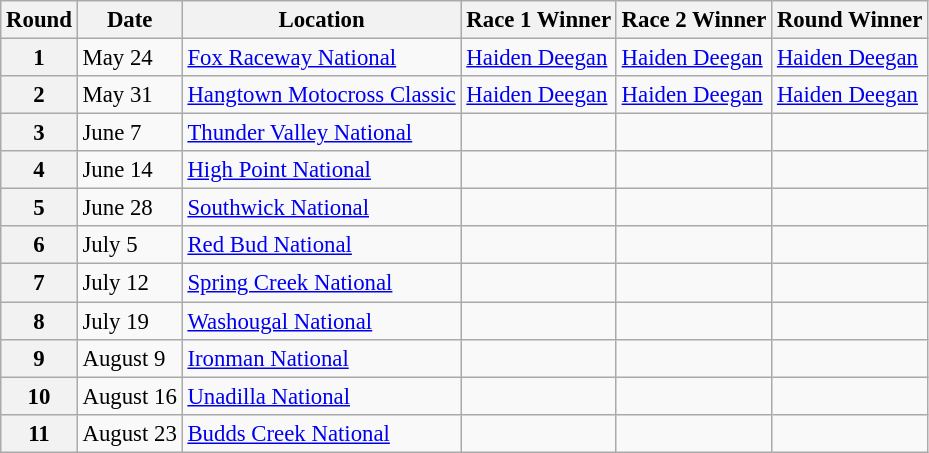<table class="wikitable" style="font-size: 95%;">
<tr>
<th align=center>Round</th>
<th align=center>Date</th>
<th align=center>Location</th>
<th align=center>Race 1 Winner</th>
<th align=center>Race 2 Winner</th>
<th align=center>Round Winner</th>
</tr>
<tr>
<th>1</th>
<td>May 24</td>
<td> <a href='#'>Fox Raceway National</a></td>
<td> <a href='#'>Haiden Deegan</a></td>
<td> <a href='#'>Haiden Deegan</a></td>
<td> <a href='#'>Haiden Deegan</a></td>
</tr>
<tr>
<th>2</th>
<td>May 31</td>
<td> <a href='#'>Hangtown Motocross Classic</a></td>
<td> <a href='#'>Haiden Deegan</a></td>
<td> <a href='#'>Haiden Deegan</a></td>
<td> <a href='#'>Haiden Deegan</a></td>
</tr>
<tr>
<th>3</th>
<td>June 7</td>
<td> <a href='#'>Thunder Valley National</a></td>
<td></td>
<td></td>
<td></td>
</tr>
<tr>
<th>4</th>
<td>June 14</td>
<td> <a href='#'>High Point National</a></td>
<td></td>
<td></td>
<td></td>
</tr>
<tr>
<th>5</th>
<td>June 28</td>
<td> <a href='#'>Southwick National</a></td>
<td></td>
<td></td>
<td></td>
</tr>
<tr>
<th>6</th>
<td>July 5</td>
<td> <a href='#'>Red Bud National</a></td>
<td></td>
<td></td>
<td></td>
</tr>
<tr>
<th>7</th>
<td>July 12</td>
<td> <a href='#'>Spring Creek National</a></td>
<td></td>
<td></td>
<td></td>
</tr>
<tr>
<th>8</th>
<td>July 19</td>
<td> <a href='#'>Washougal National</a></td>
<td></td>
<td></td>
<td></td>
</tr>
<tr>
<th>9</th>
<td>August 9</td>
<td> <a href='#'>Ironman National</a></td>
<td></td>
<td></td>
<td></td>
</tr>
<tr>
<th>10</th>
<td>August 16</td>
<td> <a href='#'>Unadilla National</a></td>
<td></td>
<td></td>
<td></td>
</tr>
<tr>
<th>11</th>
<td>August 23</td>
<td> <a href='#'>Budds Creek National</a></td>
<td></td>
<td></td>
<td></td>
</tr>
</table>
